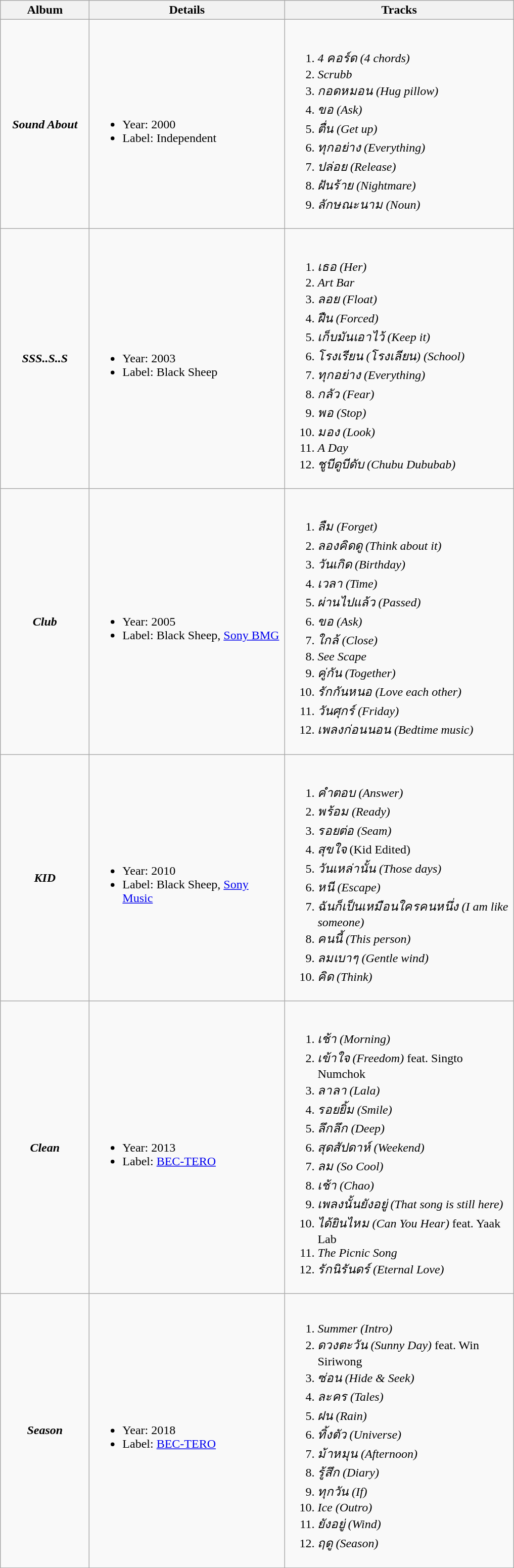<table class="wikitable">
<tr>
<th width="110px">Album</th>
<th width="250px">Details</th>
<th width="295px">Tracks</th>
</tr>
<tr>
<td align="center"><strong><em>Sound About</em></strong></td>
<td><br><ul><li>Year: 2000</li><li>Label: Independent</li></ul></td>
<td><br><ol><li><em>4 คอร์ด (4 chords)</em></li><li><em>Scrubb</em></li><li><em>กอดหมอน (Hug pillow)</em></li><li><em>ขอ (Ask)</em></li><li><em>ตื่น (Get up)</em></li><li><em>ทุกอย่าง (Everything)</em></li><li><em>ปล่อย (Release)</em></li><li><em>ฝันร้าย (Nightmare)</em></li><li><em>ลักษณะนาม (Noun)</em></li></ol></td>
</tr>
<tr>
<td align="center"><strong><em>SSS..S..S</em></strong></td>
<td><br><ul><li>Year: 2003</li><li>Label: Black Sheep</li></ul></td>
<td><br><ol><li><em>เธอ (Her)</em></li><li><em>Art Bar</em></li><li><em>ลอย (Float)</em></li><li><em>ฝืน (Forced)</em></li><li><em>เก็บมันเอาไว้ (Keep it)</em></li><li><em>โรงเรียน (โรงเลียน) (School)</em></li><li><em>ทุกอย่าง (Everything)</em></li><li><em>กลัว (Fear)</em></li><li><em>พอ (Stop)</em></li><li><em>มอง (Look)</em></li><li><em>A Day</em></li><li><em>ชูบีดูบีดับ (Chubu Dububab)</em></li></ol></td>
</tr>
<tr>
<td align="center"><strong><em>Club</em></strong></td>
<td><br><ul><li>Year: 2005</li><li>Label: Black Sheep, <a href='#'>Sony BMG</a></li></ul></td>
<td><br><ol><li><em>ลืม (Forget)</em></li><li><em>ลองคิดดู (Think about it)</em></li><li><em>วันเกิด (Birthday)</em></li><li><em>เวลา (Time)</em></li><li><em>ผ่านไปแล้ว (Passed)</em></li><li><em>ขอ (Ask)</em></li><li><em>ใกล้ (Close)</em></li><li><em>See Scape</em></li><li><em>คู่กัน (Together)</em></li><li><em>รักกันหนอ (Love each other)</em></li><li><em>วันศุกร์ (Friday)</em></li><li><em>เพลงก่อนนอน (Bedtime music)</em></li></ol></td>
</tr>
<tr>
<td align="center"><strong><em>KID</em></strong></td>
<td><br><ul><li>Year: 2010</li><li>Label: Black Sheep, <a href='#'>Sony Music</a></li></ul></td>
<td><br><ol><li><em>คำตอบ (Answer)</em></li><li><em>พร้อม (Ready)</em></li><li><em>รอยต่อ (Seam)</em></li><li><em>สุขใจ</em> (Kid Edited)</li><li><em>วันเหล่านั้น (Those days)</em></li><li><em>หนี (Escape)</em></li><li><em>ฉันก็เป็นเหมือนใครคนหนึ่ง (I am like someone)</em></li><li><em>คนนี้ (This person)</em></li><li><em>ลมเบาๆ (Gentle wind)</em></li><li><em>คิด (Think)</em></li></ol></td>
</tr>
<tr>
<td align="center"><strong><em>Clean</em></strong></td>
<td><br><ul><li>Year: 2013</li><li>Label: <a href='#'>BEC-TERO</a></li></ul></td>
<td><br><ol><li><em>เช้า (Morning)</em></li><li><em>เข้าใจ (Freedom)</em> feat. Singto Numchok</li><li><em>ลาลา (Lala)</em></li><li><em>รอยยิ้ม (Smile)</em></li><li><em>ลึกลึก (Deep)</em></li><li><em>สุดสัปดาห์ (Weekend)</em></li><li><em>ลม (So Cool)</em></li><li><em>เช้า (Chao)</em></li><li><em>เพลงนั้นยังอยู่ (That song is still here)</em></li><li><em>ได้ยินไหม (Can You Hear)</em> feat. Yaak Lab</li><li><em>The Picnic Song</em></li><li><em>รักนิรันดร์ (Eternal Love)</em></li></ol></td>
</tr>
<tr>
<td align="center"><strong><em>Season</em></strong></td>
<td><br><ul><li>Year: 2018</li><li>Label: <a href='#'>BEC-TERO</a></li></ul></td>
<td><br><ol><li><em>Summer (Intro)</em></li><li><em>ดวงตะวัน (Sunny Day)</em> feat. Win Siriwong</li><li><em>ซ่อน (Hide & Seek)</em></li><li><em>ละคร (Tales)</em></li><li><em>ฝน (Rain)</em></li><li><em>ทิ้งตัว (Universe)</em></li><li><em>ม้าหมุน (Afternoon)</em></li><li><em>รู้สึก (Diary)</em></li><li><em>ทุกวัน (If)</em></li><li><em>Ice (Outro)</em></li><li><em>ยังอยู่ (Wind)</em></li><li><em>ฤดู (Season)</em></li></ol></td>
</tr>
</table>
